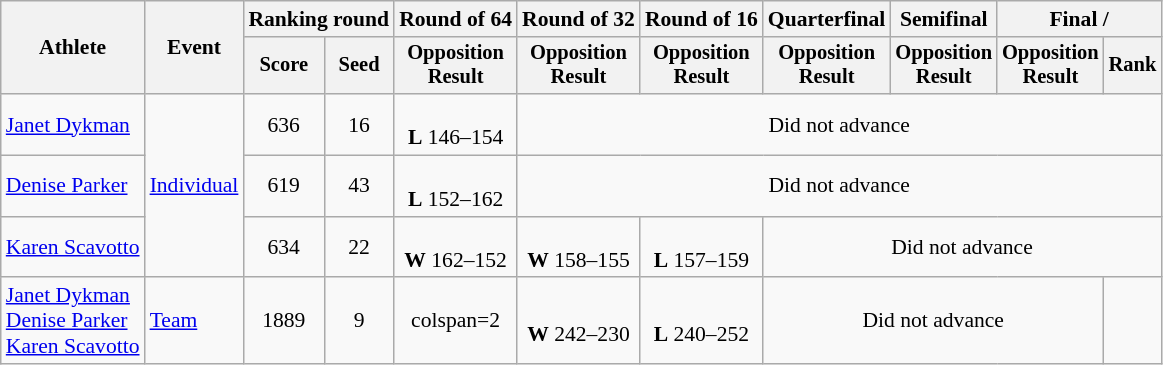<table class=wikitable style=font-size:90%;text-align:center>
<tr>
<th rowspan=2>Athlete</th>
<th rowspan=2>Event</th>
<th colspan=2>Ranking round</th>
<th>Round of 64</th>
<th>Round of 32</th>
<th>Round of 16</th>
<th>Quarterfinal</th>
<th>Semifinal</th>
<th colspan=2>Final / </th>
</tr>
<tr style=font-size:95%>
<th>Score</th>
<th>Seed</th>
<th>Opposition<br>Result</th>
<th>Opposition<br>Result</th>
<th>Opposition<br>Result</th>
<th>Opposition<br>Result</th>
<th>Opposition<br>Result</th>
<th>Opposition<br>Result</th>
<th>Rank</th>
</tr>
<tr>
<td align=left><a href='#'>Janet Dykman</a></td>
<td align=left rowspan=3><a href='#'>Individual</a></td>
<td>636</td>
<td>16</td>
<td><br><strong>L</strong> 146–154</td>
<td colspan=6>Did not advance</td>
</tr>
<tr>
<td align=left><a href='#'>Denise Parker</a></td>
<td>619</td>
<td>43</td>
<td><br><strong>L</strong> 152–162</td>
<td colspan=6>Did not advance</td>
</tr>
<tr>
<td align=left><a href='#'>Karen Scavotto</a></td>
<td>634</td>
<td>22</td>
<td><br><strong>W</strong> 162–152</td>
<td><br><strong>W</strong> 158–155</td>
<td><br><strong>L</strong> 157–159</td>
<td colspan=4>Did not advance</td>
</tr>
<tr>
<td align=left><a href='#'>Janet Dykman</a><br><a href='#'>Denise Parker</a><br><a href='#'>Karen Scavotto</a></td>
<td align=left><a href='#'>Team</a></td>
<td>1889</td>
<td>9</td>
<td>colspan=2 </td>
<td><br><strong>W</strong> 242–230</td>
<td><br><strong>L</strong> 240–252</td>
<td colspan=3>Did not advance</td>
</tr>
</table>
